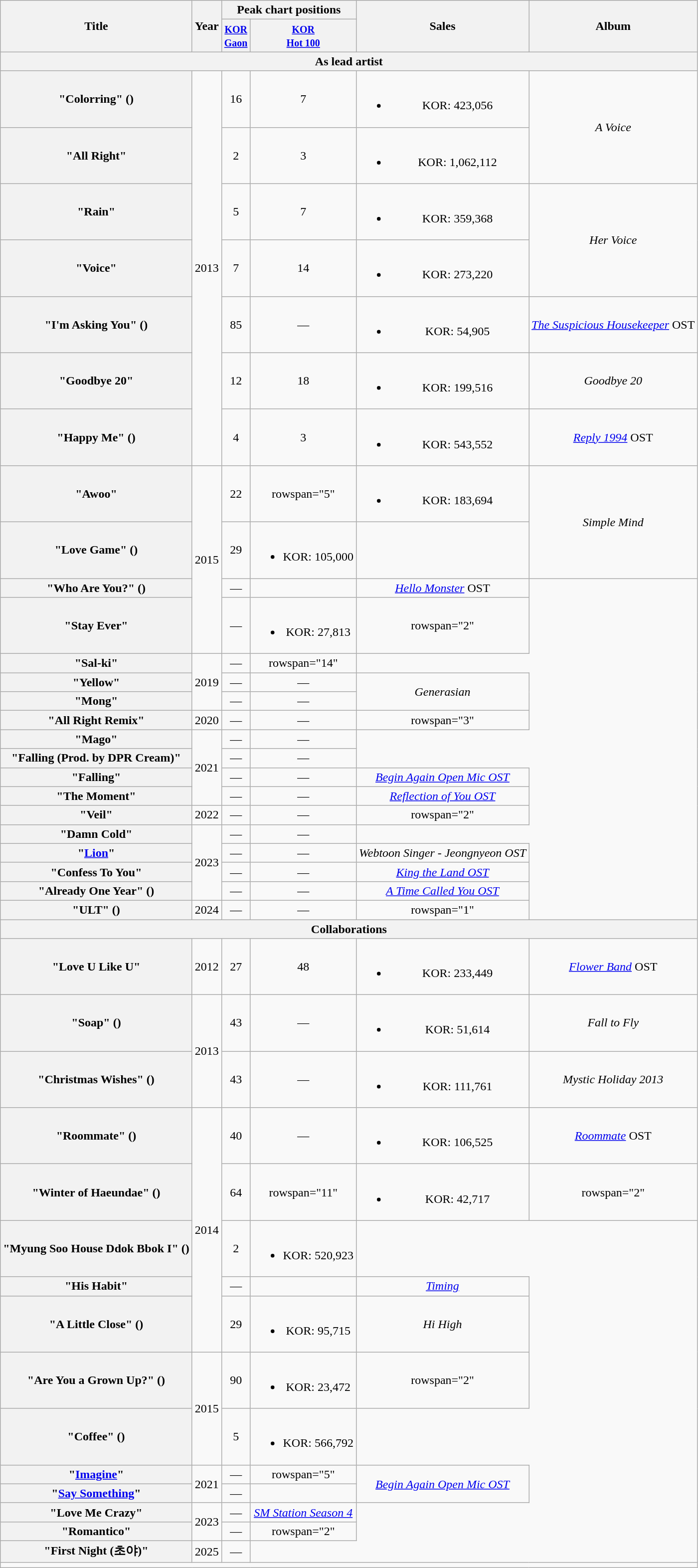<table class="wikitable plainrowheaders" style="text-align:center;">
<tr>
<th scope="col" rowspan="2">Title</th>
<th scope="col" rowspan="2">Year</th>
<th scope="col" colspan="2" style="width:5em;">Peak chart positions</th>
<th scope="col" rowspan="2">Sales</th>
<th scope="col" rowspan="2">Album</th>
</tr>
<tr>
<th><small><a href='#'>KOR<br>Gaon</a></small><br></th>
<th><small><a href='#'>KOR<br>Hot 100</a></small><br></th>
</tr>
<tr>
<th colspan="6">As lead artist</th>
</tr>
<tr>
<th scope="row">"Colorring" ()</th>
<td rowspan="7">2013</td>
<td>16</td>
<td>7</td>
<td><br><ul><li>KOR: 423,056</li></ul></td>
<td rowspan=2><em>A Voice</em></td>
</tr>
<tr>
<th scope="row">"All Right"</th>
<td>2</td>
<td>3</td>
<td><br><ul><li>KOR: 1,062,112</li></ul></td>
</tr>
<tr>
<th scope="row">"Rain"</th>
<td>5</td>
<td>7</td>
<td><br><ul><li>KOR: 359,368</li></ul></td>
<td rowspan=2><em>Her Voice</em></td>
</tr>
<tr>
<th scope="row">"Voice"<br></th>
<td>7</td>
<td>14</td>
<td><br><ul><li>KOR: 273,220</li></ul></td>
</tr>
<tr>
<th scope="row">"I'm Asking You" ()</th>
<td>85</td>
<td>—</td>
<td><br><ul><li>KOR: 54,905</li></ul></td>
<td><em><a href='#'>The Suspicious Housekeeper</a></em> OST</td>
</tr>
<tr>
<th scope="row">"Goodbye 20"</th>
<td>12</td>
<td>18</td>
<td><br><ul><li>KOR: 199,516</li></ul></td>
<td><em>Goodbye 20</em></td>
</tr>
<tr>
<th scope="row">"Happy Me" ()</th>
<td>4</td>
<td>3</td>
<td><br><ul><li>KOR: 543,552</li></ul></td>
<td><em><a href='#'>Reply 1994</a></em> OST</td>
</tr>
<tr>
<th scope="row">"Awoo"</th>
<td rowspan="4">2015</td>
<td>22</td>
<td>rowspan="5" </td>
<td><br><ul><li>KOR: 183,694</li></ul></td>
<td rowspan="2"><em>Simple Mind</em></td>
</tr>
<tr>
<th scope="row">"Love Game" ()</th>
<td>29</td>
<td><br><ul><li>KOR: 105,000</li></ul></td>
</tr>
<tr>
<th scope="row">"Who Are You?" ()</th>
<td>—</td>
<td></td>
<td><em><a href='#'>Hello Monster</a></em> OST</td>
</tr>
<tr>
<th scope="row">"Stay Ever"<br></th>
<td>—</td>
<td><br><ul><li>KOR: 27,813</li></ul></td>
<td>rowspan="2"</td>
</tr>
<tr>
<th scope="row">"Sal-ki"</th>
<td rowspan="3">2019</td>
<td>—</td>
<td>rowspan="14" </td>
</tr>
<tr>
<th scope="row">"Yellow"</th>
<td>—</td>
<td>—</td>
<td rowspan="2"><em>Generasian</em></td>
</tr>
<tr>
<th scope="row">"Mong"</th>
<td>—</td>
<td>—</td>
</tr>
<tr>
<th scope="row">"All Right Remix"</th>
<td>2020</td>
<td>—</td>
<td>—</td>
<td>rowspan="3" </td>
</tr>
<tr>
<th scope="row">"Mago"</th>
<td rowspan="4">2021</td>
<td>—</td>
<td>—</td>
</tr>
<tr>
<th scope="row">"Falling (Prod. by DPR Cream)"</th>
<td>—</td>
<td>—</td>
</tr>
<tr>
<th scope="row">"Falling"</th>
<td>—</td>
<td>—</td>
<td><em><a href='#'>Begin Again Open Mic OST</a></em></td>
</tr>
<tr>
<th scope="row">"The Moment"</th>
<td>—</td>
<td>—</td>
<td><em><a href='#'>Reflection of You OST</a></em></td>
</tr>
<tr>
<th scope="row">"Veil"</th>
<td>2022</td>
<td>—</td>
<td>—</td>
<td>rowspan="2" </td>
</tr>
<tr>
<th scope="row">"Damn Cold"</th>
<td rowspan="4">2023</td>
<td>—</td>
<td>—</td>
</tr>
<tr>
<th scope="row">"<a href='#'>Lion</a>"</th>
<td>—</td>
<td>—</td>
<td><em>Webtoon Singer - Jeongnyeon OST</em></td>
</tr>
<tr>
<th scope="row">"Confess To You"</th>
<td>—</td>
<td>—</td>
<td><em><a href='#'>King the Land OST</a></em></td>
</tr>
<tr>
<th scope="row">"Already One Year"  ()</th>
<td>—</td>
<td>—</td>
<td><em><a href='#'>A Time Called You OST</a></em></td>
</tr>
<tr>
<th scope="row">"ULT" ()</th>
<td>2024</td>
<td>—</td>
<td>—</td>
<td>rowspan="1" </td>
</tr>
<tr>
<th colspan="6">Collaborations</th>
</tr>
<tr>
<th scope="row">"Love U Like U"<br></th>
<td>2012</td>
<td>27</td>
<td>48</td>
<td><br><ul><li>KOR: 233,449</li></ul></td>
<td><em><a href='#'>Flower Band</a></em> OST</td>
</tr>
<tr>
<th scope="row">"Soap" ()<br></th>
<td rowspan="2">2013</td>
<td>43</td>
<td>—</td>
<td><br><ul><li>KOR: 51,614</li></ul></td>
<td><em>Fall to Fly</em></td>
</tr>
<tr>
<th scope="row">"Christmas Wishes" ()<br></th>
<td>43</td>
<td>—</td>
<td><br><ul><li>KOR: 111,761</li></ul></td>
<td><em>Mystic Holiday 2013</em></td>
</tr>
<tr>
<th scope="row">"Roommate" ()<br></th>
<td rowspan="5">2014</td>
<td>40</td>
<td>—</td>
<td><br><ul><li>KOR: 106,525</li></ul></td>
<td><em><a href='#'>Roommate</a></em> OST</td>
</tr>
<tr>
<th scope="row">"Winter of Haeundae" ()<br></th>
<td>64</td>
<td>rowspan="11" </td>
<td><br><ul><li>KOR: 42,717</li></ul></td>
<td>rowspan="2" </td>
</tr>
<tr>
<th scope="row">"Myung Soo House Ddok Bbok I" ()<br></th>
<td>2</td>
<td><br><ul><li>KOR: 520,923</li></ul></td>
</tr>
<tr>
<th scope="row">"His Habit"<br></th>
<td>—</td>
<td></td>
<td><em><a href='#'>Timing</a></em></td>
</tr>
<tr>
<th scope="row">"A Little Close" ()<br></th>
<td>29</td>
<td><br><ul><li>KOR: 95,715</li></ul></td>
<td><em>Hi High</em></td>
</tr>
<tr>
<th scope="row">"Are You a Grown Up?" ()<br></th>
<td rowspan="2">2015</td>
<td>90</td>
<td><br><ul><li>KOR: 23,472</li></ul></td>
<td>rowspan="2" </td>
</tr>
<tr>
<th scope="row">"Coffee" ()<br></th>
<td>5</td>
<td><br><ul><li>KOR: 566,792</li></ul></td>
</tr>
<tr>
<th scope="row">"<a href='#'>Imagine</a>"<br></th>
<td rowspan="2">2021</td>
<td>—</td>
<td>rowspan="5" </td>
<td rowspan="2"><em><a href='#'>Begin Again Open Mic OST</a></em></td>
</tr>
<tr>
<th scope="row">"<a href='#'>Say Something</a>"<br></th>
<td>—</td>
</tr>
<tr>
<th scope="row">"Love Me Crazy"<br></th>
<td rowspan="2">2023</td>
<td>—</td>
<td><em><a href='#'>SM Station Season 4</a></em></td>
</tr>
<tr>
<th scope="row">"Romantico"<br></th>
<td>—</td>
<td>rowspan="2" </td>
</tr>
<tr>
<th scope="row">"First Night (초야)"<br></th>
<td>2025</td>
<td>—</td>
</tr>
<tr>
<td colspan="6"></td>
</tr>
</table>
